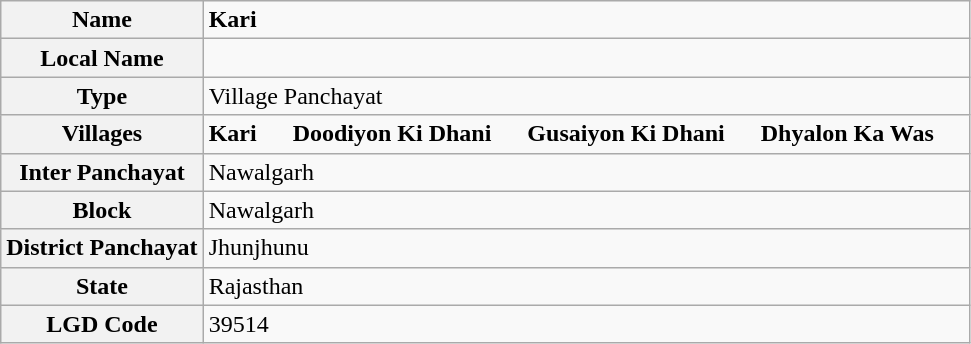<table class="wikitable">
<tr>
<th>Name</th>
<td><strong>Kari</strong></td>
</tr>
<tr>
<th>Local Name</th>
<td></td>
</tr>
<tr>
<th>Type</th>
<td>Village Panchayat</td>
</tr>
<tr>
<th>Villages</th>
<td><strong>Kari</strong>   <strong>Doodiyon Ki Dhani</strong>   <strong>Gusaiyon Ki Dhani</strong>   <strong>Dhyalon Ka Was</strong>  </td>
</tr>
<tr>
<th>Inter Panchayat</th>
<td>Nawalgarh</td>
</tr>
<tr>
<th>Block</th>
<td>Nawalgarh</td>
</tr>
<tr>
<th>District Panchayat</th>
<td>Jhunjhunu</td>
</tr>
<tr>
<th>State</th>
<td>Rajasthan</td>
</tr>
<tr>
<th>LGD Code</th>
<td>39514</td>
</tr>
</table>
